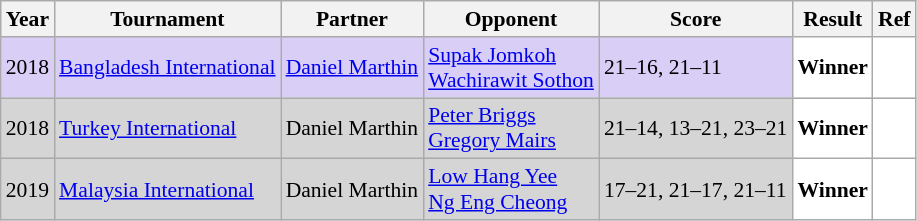<table class="sortable wikitable" style="font-size: 90%">
<tr>
<th>Year</th>
<th>Tournament</th>
<th>Partner</th>
<th>Opponent</th>
<th>Score</th>
<th>Result</th>
<th>Ref</th>
</tr>
<tr style="background:#D8CEF6">
<td align="center">2018</td>
<td align="left"><a href='#'>Bangladesh International</a></td>
<td align="left"> <a href='#'>Daniel Marthin</a></td>
<td align="left"> <a href='#'>Supak Jomkoh</a><br> <a href='#'>Wachirawit Sothon</a></td>
<td align="left">21–16, 21–11</td>
<td style="text-align:left; background:white"> <strong>Winner</strong></td>
<td style="text-align:center; background:white"></td>
</tr>
<tr style="background:#D5D5D5">
<td align="center">2018</td>
<td align="left"><a href='#'>Turkey International</a></td>
<td align="left"> Daniel Marthin</td>
<td align="left"> <a href='#'>Peter Briggs</a><br> <a href='#'>Gregory Mairs</a></td>
<td align="left">21–14, 13–21, 23–21</td>
<td style="text-align:left; background:white"> <strong>Winner</strong></td>
<td style="text-align:center; background:white"></td>
</tr>
<tr style="background:#D5D5D5">
<td align="center">2019</td>
<td align="left"><a href='#'>Malaysia International</a></td>
<td align="left"> Daniel Marthin</td>
<td align="left"> <a href='#'>Low Hang Yee</a><br> <a href='#'>Ng Eng Cheong</a></td>
<td align="left">17–21, 21–17, 21–11</td>
<td style="text-align:left; background:white"> <strong>Winner</strong></td>
<td style="text-align:center; background:white"></td>
</tr>
</table>
